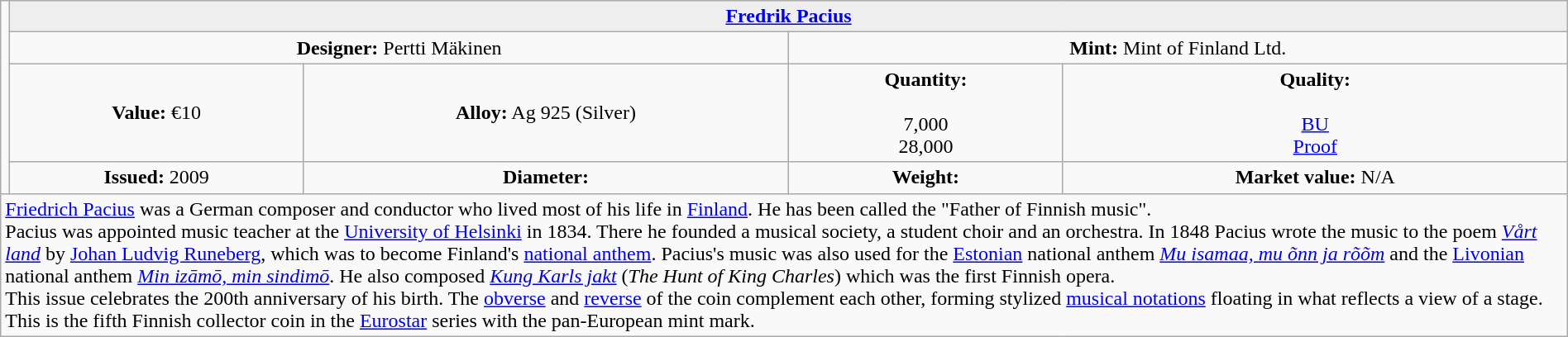<table class="wikitable" style="width:100%;">
<tr>
<td rowspan="4"  style="white-space:nowrap; width:330px; text-align:center;"></td>
<th colspan="4"  style="text-align:center; background:#eee;"><a href='#'>Fredrik Pacius</a></th>
</tr>
<tr style="text-align:center;">
<td colspan="2"  style="width:50%; "><strong>Designer:</strong> Pertti Mäkinen</td>
<td colspan="2"  style="width:50%; "><strong>Mint:</strong> Mint of Finland Ltd.</td>
</tr>
<tr>
<td align=center><strong>Value:</strong> €10</td>
<td align=center><strong>Alloy:</strong> Ag 925 (Silver)</td>
<td align=center><strong>Quantity:</strong> <br><br>7,000<br>
28,000</td>
<td align=center><strong>Quality:</strong> <br><br><a href='#'>BU</a><br>
<a href='#'>Proof</a></td>
</tr>
<tr>
<td align=center><strong>Issued:</strong> 2009</td>
<td align=center><strong>Diameter:</strong> </td>
<td align=center><strong>Weight:</strong> </td>
<td align=center><strong>Market value:</strong> N/A</td>
</tr>
<tr>
<td colspan="5" style="text-align:left;"><a href='#'>Friedrich Pacius</a> was a German composer and conductor who lived most of his life in <a href='#'>Finland</a>. He has been called the "Father of Finnish music".<br>Pacius was appointed music teacher at the <a href='#'>University of Helsinki</a> in 1834. There he founded a musical society, a student choir and an orchestra. In 1848 Pacius wrote the music to the poem <em><a href='#'>Vårt land</a></em> by <a href='#'>Johan Ludvig Runeberg</a>, which was to become Finland's <a href='#'>national anthem</a>. Pacius's music was also used for the <a href='#'>Estonian</a> national anthem <em><a href='#'>Mu isamaa, mu õnn ja rõõm</a></em> and the <a href='#'>Livonian</a> national anthem <em><a href='#'>Min izāmō, min sindimō</a></em>.  He also composed <em><a href='#'>Kung Karls jakt</a></em> (<em>The Hunt of King Charles</em>) which was the first Finnish opera.<br>This issue celebrates the 200th anniversary of his birth. The <a href='#'>obverse</a> and <a href='#'>reverse</a> of the coin complement each other, forming stylized <a href='#'>musical notations</a> floating in what reflects a view of a stage. This is the fifth Finnish collector coin in the <a href='#'>Eurostar</a> series with the pan-European mint mark.</td>
</tr>
</table>
